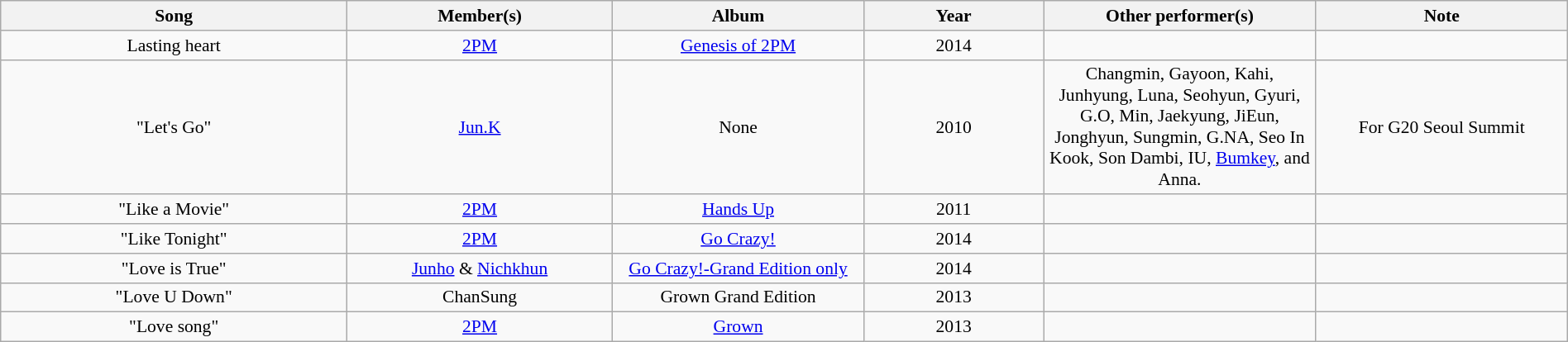<table class="wikitable" style="margin:0.5em auto; clear:both; font-size:.9em; text-align:center; width:100%">
<tr>
<th width="500">Song</th>
<th width="350">Member(s)</th>
<th width="350">Album</th>
<th width="250">Year</th>
<th width="350">Other performer(s)</th>
<th width="350">Note</th>
</tr>
<tr>
<td>Lasting heart</td>
<td><a href='#'>2PM</a></td>
<td><a href='#'>Genesis of 2PM</a></td>
<td>2014</td>
<td></td>
<td></td>
</tr>
<tr>
<td>"Let's Go"</td>
<td><a href='#'>Jun.K</a></td>
<td>None</td>
<td>2010</td>
<td>Changmin, Gayoon, Kahi, Junhyung, Luna, Seohyun, Gyuri, G.O, Min, Jaekyung, JiEun, Jonghyun, Sungmin, G.NA, Seo In Kook, Son Dambi, IU, <a href='#'>Bumkey</a>, and Anna.</td>
<td>For G20 Seoul Summit</td>
</tr>
<tr>
<td>"Like a Movie" </td>
<td><a href='#'>2PM</a></td>
<td><a href='#'>Hands Up</a></td>
<td>2011</td>
<td></td>
<td></td>
</tr>
<tr>
<td>"Like Tonight"</td>
<td><a href='#'>2PM</a></td>
<td><a href='#'>Go Crazy!</a></td>
<td>2014</td>
<td></td>
<td></td>
</tr>
<tr>
<td>"Love is True"</td>
<td><a href='#'>Junho</a> & <a href='#'>Nichkhun</a></td>
<td><a href='#'>Go Crazy!-Grand Edition only</a></td>
<td>2014</td>
<td></td>
<td></td>
</tr>
<tr>
<td>"Love U Down"</td>
<td>ChanSung</td>
<td>Grown Grand Edition</td>
<td>2013</td>
<td></td>
<td></td>
</tr>
<tr>
<td>"Love song"</td>
<td><a href='#'>2PM</a></td>
<td><a href='#'>Grown</a></td>
<td>2013</td>
<td></td>
<td></td>
</tr>
</table>
